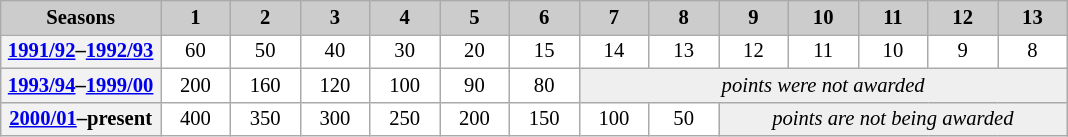<table class="wikitable plainrowheaders" style="background:#fff; font-size:86%; line-height:16px; border:grey solid 1px; border-collapse:collapse;">
<tr style="background:#ccc; text-align:center;">
<th style="background:#ccc;" align=center>Seasons</th>
<th style="background:#ccc;" width=40>1</th>
<th style="background:#ccc;" width=40>2</th>
<th style="background:#ccc;" width=40>3</th>
<th style="background:#ccc;" width=40>4</th>
<th style="background:#ccc;" width=40>5</th>
<th style="background:#ccc;" width=40>6</th>
<th style="background:#ccc;" width=40>7</th>
<th style="background:#ccc;" width=40>8</th>
<th style="background:#ccc;" width=40>9</th>
<th style="background:#ccc;" width=40>10</th>
<th style="background:#ccc;" width=40>11</th>
<th style="background:#ccc;" width=40>12</th>
<th style="background:#ccc;" width=40>13</th>
</tr>
<tr style="text-align: center;">
<th width=80 align=left><a href='#'>1991/92</a>–<a href='#'>1992/93</a></th>
<td>60</td>
<td>50</td>
<td>40</td>
<td>30</td>
<td>20</td>
<td>15</td>
<td>14</td>
<td>13</td>
<td>12</td>
<td>11</td>
<td>10</td>
<td>9</td>
<td>8</td>
</tr>
<tr style="text-align: center;">
<th width=100 align=left><a href='#'>1993/94</a>–<a href='#'>1999/00</a></th>
<td>200</td>
<td>160</td>
<td>120</td>
<td>100</td>
<td>90</td>
<td>80</td>
<td colspan=7 style=background:#efefef;><em>points were not awarded</em></td>
</tr>
<tr style="text-align: center;">
<th width=100 align=left><a href='#'>2000/01</a>–present</th>
<td>400</td>
<td>350</td>
<td>300</td>
<td>250</td>
<td>200</td>
<td>150</td>
<td>100</td>
<td>50</td>
<td colspan=5 style=background:#efefef;><em>points are not being awarded</em></td>
</tr>
</table>
